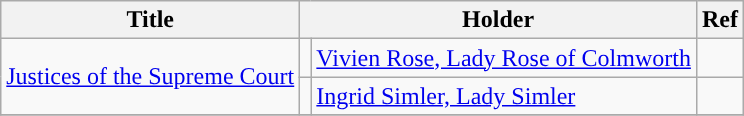<table class="wikitable">
<tr>
<th>Title</th>
<th colspan=2>Holder</th>
<th>Ref</th>
</tr>
<tr>
<td rowspan=2><a href='#'>Justices of the Supreme Court</a></td>
<td style="background: "></td>
<td><a href='#'>Vivien Rose, Lady Rose of Colmworth</a></td>
<td></td>
</tr>
<tr>
<td style="background: "></td>
<td><a href='#'>Ingrid Simler, Lady Simler</a></td>
<td></td>
</tr>
<tr>
</tr>
</table>
